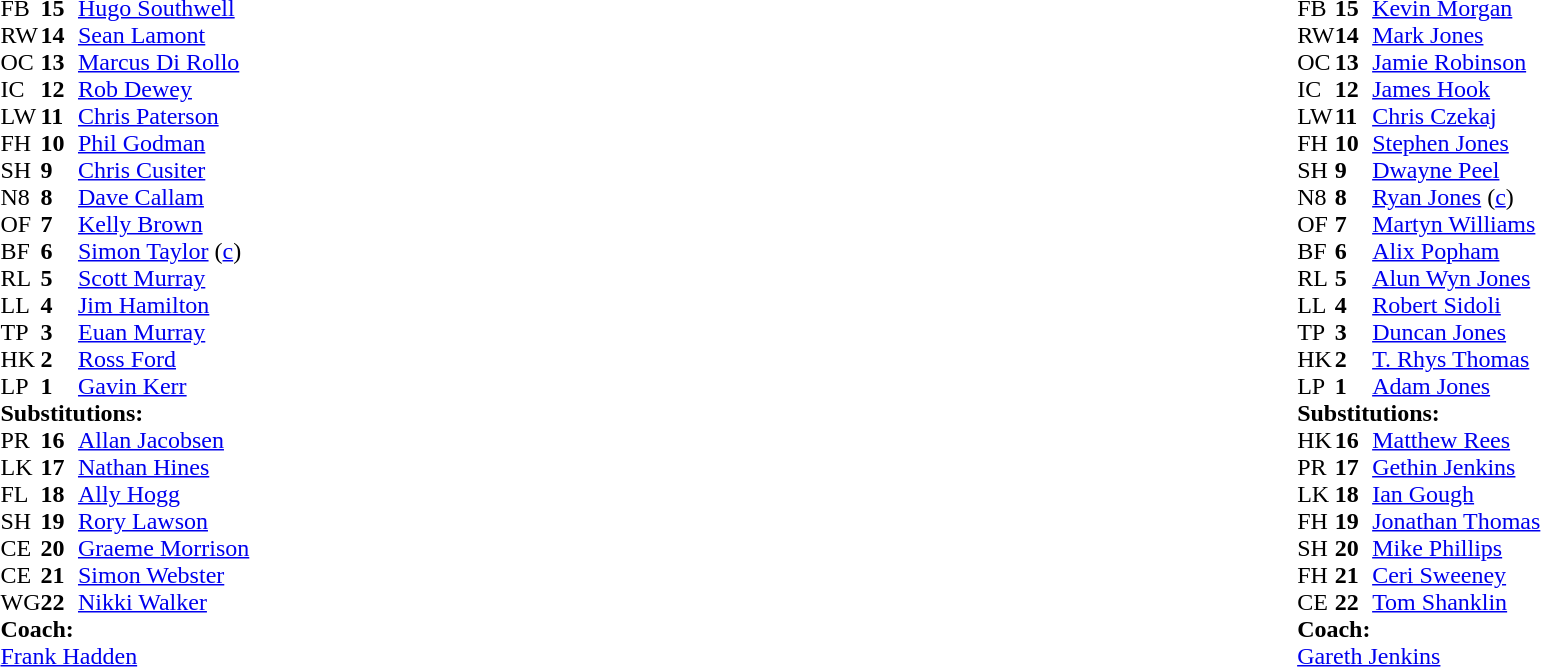<table width="100%">
<tr>
<td style="vertical-align:top" width="50%"><br><table cellspacing="0" cellpadding="0">
<tr>
<th width="25"></th>
<th width="25"></th>
</tr>
<tr>
<td>FB</td>
<td><strong>15</strong></td>
<td><a href='#'>Hugo Southwell</a></td>
</tr>
<tr>
<td>RW</td>
<td><strong>14</strong></td>
<td><a href='#'>Sean Lamont</a></td>
</tr>
<tr>
<td>OC</td>
<td><strong>13</strong></td>
<td><a href='#'>Marcus Di Rollo</a></td>
</tr>
<tr>
<td>IC</td>
<td><strong>12</strong></td>
<td><a href='#'>Rob Dewey</a></td>
</tr>
<tr>
<td>LW</td>
<td><strong>11</strong></td>
<td><a href='#'>Chris Paterson</a></td>
</tr>
<tr>
<td>FH</td>
<td><strong>10</strong></td>
<td><a href='#'>Phil Godman</a></td>
<td></td>
<td></td>
</tr>
<tr>
<td>SH</td>
<td><strong>9</strong></td>
<td><a href='#'>Chris Cusiter</a></td>
</tr>
<tr>
<td>N8</td>
<td><strong>8</strong></td>
<td><a href='#'>Dave Callam</a></td>
</tr>
<tr>
<td>OF</td>
<td><strong>7</strong></td>
<td><a href='#'>Kelly Brown</a></td>
<td></td>
<td></td>
</tr>
<tr>
<td>BF</td>
<td><strong>6</strong></td>
<td><a href='#'>Simon Taylor</a> (<a href='#'>c</a>)</td>
</tr>
<tr>
<td>RL</td>
<td><strong>5</strong></td>
<td><a href='#'>Scott Murray</a></td>
</tr>
<tr>
<td>LL</td>
<td><strong>4</strong></td>
<td><a href='#'>Jim Hamilton</a></td>
<td></td>
<td></td>
</tr>
<tr>
<td>TP</td>
<td><strong>3</strong></td>
<td><a href='#'>Euan Murray</a></td>
</tr>
<tr>
<td>HK</td>
<td><strong>2</strong></td>
<td><a href='#'>Ross Ford</a></td>
</tr>
<tr>
<td>LP</td>
<td><strong>1</strong></td>
<td><a href='#'>Gavin Kerr</a></td>
<td></td>
<td></td>
</tr>
<tr>
<td colspan="4"><strong>Substitutions:</strong></td>
</tr>
<tr>
<td>PR</td>
<td><strong>16</strong></td>
<td><a href='#'>Allan Jacobsen</a></td>
<td></td>
<td></td>
</tr>
<tr>
<td>LK</td>
<td><strong>17</strong></td>
<td><a href='#'>Nathan Hines</a></td>
<td></td>
<td></td>
</tr>
<tr>
<td>FL</td>
<td><strong>18</strong></td>
<td><a href='#'>Ally Hogg</a></td>
<td></td>
<td></td>
</tr>
<tr>
<td>SH</td>
<td><strong>19</strong></td>
<td><a href='#'>Rory Lawson</a></td>
</tr>
<tr>
<td>CE</td>
<td><strong>20</strong></td>
<td><a href='#'>Graeme Morrison</a></td>
</tr>
<tr>
<td>CE</td>
<td><strong>21</strong></td>
<td><a href='#'>Simon Webster</a></td>
</tr>
<tr>
<td>WG</td>
<td><strong>22</strong></td>
<td><a href='#'>Nikki Walker</a></td>
<td></td>
<td></td>
</tr>
<tr>
<td colspan="4"><strong>Coach:</strong></td>
</tr>
<tr>
<td colspan="4"><a href='#'>Frank Hadden</a></td>
</tr>
</table>
</td>
<td style="vertical-align:top"></td>
<td style="vertical-align:top" width="50%"><br><table cellspacing="0" cellpadding="0" align="center">
<tr>
<th width="25"></th>
<th width="25"></th>
</tr>
<tr>
<td>FB</td>
<td><strong>15</strong></td>
<td><a href='#'>Kevin Morgan</a></td>
</tr>
<tr>
<td>RW</td>
<td><strong>14</strong></td>
<td><a href='#'>Mark Jones</a></td>
</tr>
<tr>
<td>OC</td>
<td><strong>13</strong></td>
<td><a href='#'>Jamie Robinson</a></td>
</tr>
<tr>
<td>IC</td>
<td><strong>12</strong></td>
<td><a href='#'>James Hook</a></td>
</tr>
<tr>
<td>LW</td>
<td><strong>11</strong></td>
<td><a href='#'>Chris Czekaj</a></td>
</tr>
<tr>
<td>FH</td>
<td><strong>10</strong></td>
<td><a href='#'>Stephen Jones</a></td>
</tr>
<tr>
<td>SH</td>
<td><strong>9</strong></td>
<td><a href='#'>Dwayne Peel</a></td>
</tr>
<tr>
<td>N8</td>
<td><strong>8</strong></td>
<td><a href='#'>Ryan Jones</a> (<a href='#'>c</a>)</td>
</tr>
<tr>
<td>OF</td>
<td><strong>7</strong></td>
<td><a href='#'>Martyn Williams</a></td>
</tr>
<tr>
<td>BF</td>
<td><strong>6</strong></td>
<td><a href='#'>Alix Popham</a></td>
</tr>
<tr>
<td>RL</td>
<td><strong>5</strong></td>
<td><a href='#'>Alun Wyn Jones</a></td>
</tr>
<tr>
<td>LL</td>
<td><strong>4</strong></td>
<td><a href='#'>Robert Sidoli</a></td>
<td></td>
<td></td>
</tr>
<tr>
<td>TP</td>
<td><strong>3</strong></td>
<td><a href='#'>Duncan Jones</a></td>
</tr>
<tr>
<td>HK</td>
<td><strong>2</strong></td>
<td><a href='#'>T. Rhys Thomas</a></td>
</tr>
<tr>
<td>LP</td>
<td><strong>1</strong></td>
<td><a href='#'>Adam Jones</a></td>
</tr>
<tr>
<td colspan="4"><strong>Substitutions:</strong></td>
</tr>
<tr>
<td>HK</td>
<td><strong>16</strong></td>
<td><a href='#'>Matthew Rees</a></td>
</tr>
<tr>
<td>PR</td>
<td><strong>17</strong></td>
<td><a href='#'>Gethin Jenkins</a></td>
</tr>
<tr>
<td>LK</td>
<td><strong>18</strong></td>
<td><a href='#'>Ian Gough</a></td>
<td></td>
<td></td>
</tr>
<tr>
<td>FH</td>
<td><strong>19</strong></td>
<td><a href='#'>Jonathan Thomas</a></td>
</tr>
<tr>
<td>SH</td>
<td><strong>20</strong></td>
<td><a href='#'>Mike Phillips</a></td>
</tr>
<tr>
<td>FH</td>
<td><strong>21</strong></td>
<td><a href='#'>Ceri Sweeney</a></td>
</tr>
<tr>
<td>CE</td>
<td><strong>22</strong></td>
<td><a href='#'>Tom Shanklin</a></td>
</tr>
<tr>
<td colspan="4"><strong>Coach:</strong></td>
</tr>
<tr>
<td colspan="4"><a href='#'>Gareth Jenkins</a></td>
</tr>
</table>
</td>
</tr>
</table>
